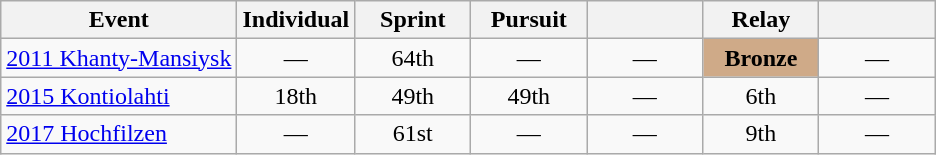<table class="wikitable" style="text-align: center;">
<tr ">
<th>Event</th>
<th style="width:70px;">Individual</th>
<th style="width:70px;">Sprint</th>
<th style="width:70px;">Pursuit</th>
<th style="width:70px;"></th>
<th style="width:70px;">Relay</th>
<th style="width:70px;"></th>
</tr>
<tr>
<td align=left> <a href='#'>2011 Khanty-Mansiysk</a></td>
<td>—</td>
<td>64th</td>
<td>—</td>
<td>—</td>
<td style="background:#cfaa88;"><strong>Bronze</strong></td>
<td>—</td>
</tr>
<tr>
<td align=left> <a href='#'>2015 Kontiolahti</a></td>
<td>18th</td>
<td>49th</td>
<td>49th</td>
<td>—</td>
<td>6th</td>
<td>—</td>
</tr>
<tr>
<td align="left"> <a href='#'>2017 Hochfilzen</a></td>
<td>—</td>
<td>61st</td>
<td>—</td>
<td>—</td>
<td>9th</td>
<td>—</td>
</tr>
</table>
